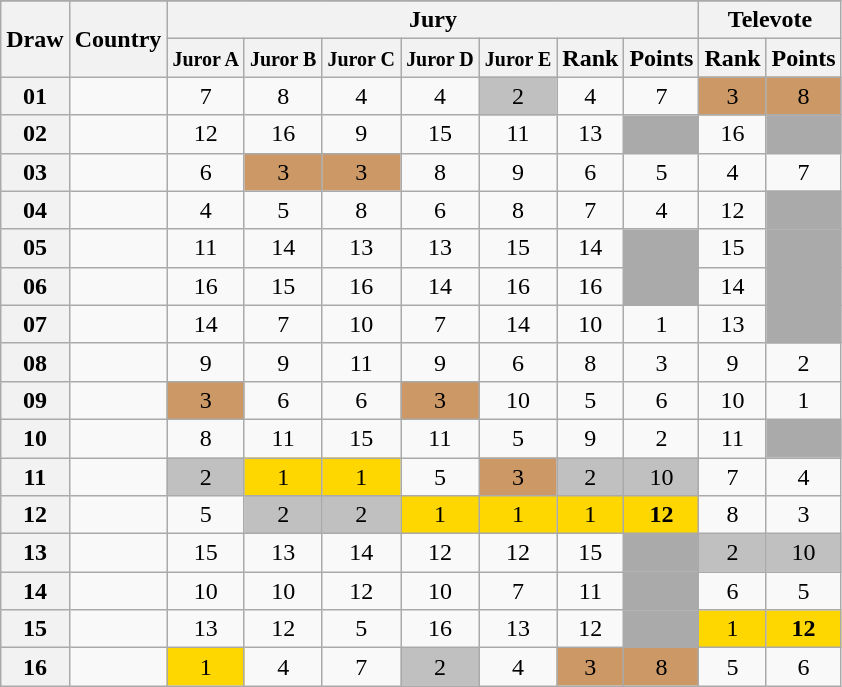<table class="sortable wikitable collapsible plainrowheaders" style="text-align:center;">
<tr>
</tr>
<tr>
<th scope="col" rowspan="2">Draw</th>
<th scope="col" rowspan="2">Country</th>
<th scope="col" colspan="7">Jury</th>
<th scope="col" colspan="2">Televote</th>
</tr>
<tr>
<th scope="col"><small>Juror A</small></th>
<th scope="col"><small>Juror B</small></th>
<th scope="col"><small>Juror C</small></th>
<th scope="col"><small>Juror D</small></th>
<th scope="col"><small>Juror E</small></th>
<th scope="col">Rank</th>
<th scope="col">Points</th>
<th scope="col">Rank</th>
<th scope="col">Points</th>
</tr>
<tr>
<th scope="row" style="text-align:center;">01</th>
<td style="text-align:left;"></td>
<td>7</td>
<td>8</td>
<td>4</td>
<td>4</td>
<td style="background:silver;">2</td>
<td>4</td>
<td>7</td>
<td style="background:#CC9966;">3</td>
<td style="background:#CC9966;">8</td>
</tr>
<tr>
<th scope="row" style="text-align:center;">02</th>
<td style="text-align:left;"></td>
<td>12</td>
<td>16</td>
<td>9</td>
<td>15</td>
<td>11</td>
<td>13</td>
<td style="background:#AAAAAA;"></td>
<td>16</td>
<td style="background:#AAAAAA;"></td>
</tr>
<tr>
<th scope="row" style="text-align:center;">03</th>
<td style="text-align:left;"></td>
<td>6</td>
<td style="background:#CC9966;">3</td>
<td style="background:#CC9966;">3</td>
<td>8</td>
<td>9</td>
<td>6</td>
<td>5</td>
<td>4</td>
<td>7</td>
</tr>
<tr>
<th scope="row" style="text-align:center;">04</th>
<td style="text-align:left;"></td>
<td>4</td>
<td>5</td>
<td>8</td>
<td>6</td>
<td>8</td>
<td>7</td>
<td>4</td>
<td>12</td>
<td style="background:#AAAAAA;"></td>
</tr>
<tr>
<th scope="row" style="text-align:center;">05</th>
<td style="text-align:left;"></td>
<td>11</td>
<td>14</td>
<td>13</td>
<td>13</td>
<td>15</td>
<td>14</td>
<td style="background:#AAAAAA;"></td>
<td>15</td>
<td style="background:#AAAAAA;"></td>
</tr>
<tr>
<th scope="row" style="text-align:center;">06</th>
<td style="text-align:left;"></td>
<td>16</td>
<td>15</td>
<td>16</td>
<td>14</td>
<td>16</td>
<td>16</td>
<td style="background:#AAAAAA;"></td>
<td>14</td>
<td style="background:#AAAAAA;"></td>
</tr>
<tr>
<th scope="row" style="text-align:center;">07</th>
<td style="text-align:left;"></td>
<td>14</td>
<td>7</td>
<td>10</td>
<td>7</td>
<td>14</td>
<td>10</td>
<td>1</td>
<td>13</td>
<td style="background:#AAAAAA;"></td>
</tr>
<tr>
<th scope="row" style="text-align:center;">08</th>
<td style="text-align:left;"></td>
<td>9</td>
<td>9</td>
<td>11</td>
<td>9</td>
<td>6</td>
<td>8</td>
<td>3</td>
<td>9</td>
<td>2</td>
</tr>
<tr>
<th scope="row" style="text-align:center;">09</th>
<td style="text-align:left;"></td>
<td style="background:#CC9966;">3</td>
<td>6</td>
<td>6</td>
<td style="background:#CC9966;">3</td>
<td>10</td>
<td>5</td>
<td>6</td>
<td>10</td>
<td>1</td>
</tr>
<tr>
<th scope="row" style="text-align:center;">10</th>
<td style="text-align:left;"></td>
<td>8</td>
<td>11</td>
<td>15</td>
<td>11</td>
<td>5</td>
<td>9</td>
<td>2</td>
<td>11</td>
<td style="background:#AAAAAA;"></td>
</tr>
<tr>
<th scope="row" style="text-align:center;">11</th>
<td style="text-align:left;"></td>
<td style="background:silver;">2</td>
<td style="background:gold;">1</td>
<td style="background:gold;">1</td>
<td>5</td>
<td style="background:#CC9966;">3</td>
<td style="background:silver;">2</td>
<td style="background:silver;">10</td>
<td>7</td>
<td>4</td>
</tr>
<tr>
<th scope="row" style="text-align:center;">12</th>
<td style="text-align:left;"></td>
<td>5</td>
<td style="background:silver;">2</td>
<td style="background:silver;">2</td>
<td style="background:gold;">1</td>
<td style="background:gold;">1</td>
<td style="background:gold;">1</td>
<td style="background:gold;"><strong>12</strong></td>
<td>8</td>
<td>3</td>
</tr>
<tr>
<th scope="row" style="text-align:center;">13</th>
<td style="text-align:left;"></td>
<td>15</td>
<td>13</td>
<td>14</td>
<td>12</td>
<td>12</td>
<td>15</td>
<td style="background:#AAAAAA;"></td>
<td style="background:silver;">2</td>
<td style="background:silver;">10</td>
</tr>
<tr>
<th scope="row" style="text-align:center;">14</th>
<td style="text-align:left;"></td>
<td>10</td>
<td>10</td>
<td>12</td>
<td>10</td>
<td>7</td>
<td>11</td>
<td style="background:#AAAAAA;"></td>
<td>6</td>
<td>5</td>
</tr>
<tr>
<th scope="row" style="text-align:center;">15</th>
<td style="text-align:left;"></td>
<td>13</td>
<td>12</td>
<td>5</td>
<td>16</td>
<td>13</td>
<td>12</td>
<td style="background:#AAAAAA;"></td>
<td style="background:gold;">1</td>
<td style="background:gold;"><strong>12</strong></td>
</tr>
<tr>
<th scope="row" style="text-align:center;">16</th>
<td style="text-align:left;"></td>
<td style="background:gold;">1</td>
<td>4</td>
<td>7</td>
<td style="background:silver;">2</td>
<td>4</td>
<td style="background:#CC9966;">3</td>
<td style="background:#CC9966;">8</td>
<td>5</td>
<td>6</td>
</tr>
</table>
